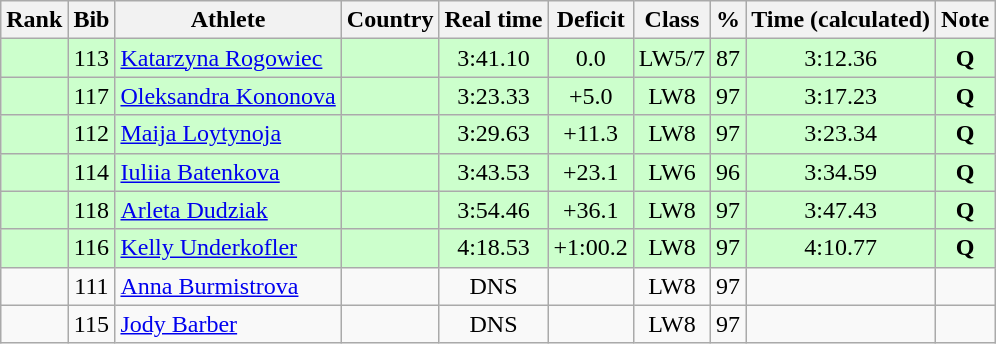<table class="wikitable sortable" style="text-align:center">
<tr>
<th>Rank</th>
<th>Bib</th>
<th>Athlete</th>
<th>Country</th>
<th>Real time</th>
<th>Deficit</th>
<th>Class</th>
<th>%</th>
<th>Time (calculated)</th>
<th>Note</th>
</tr>
<tr bgcolor=ccffcc>
<td></td>
<td>113</td>
<td align=left><a href='#'>Katarzyna Rogowiec</a></td>
<td align=left></td>
<td>3:41.10</td>
<td>0.0</td>
<td>LW5/7</td>
<td>87</td>
<td>3:12.36</td>
<td><strong>Q</strong></td>
</tr>
<tr bgcolor=ccffcc>
<td></td>
<td>117</td>
<td align=left><a href='#'>Oleksandra Kononova</a></td>
<td align=left></td>
<td>3:23.33</td>
<td>+5.0</td>
<td>LW8</td>
<td>97</td>
<td>3:17.23</td>
<td><strong>Q</strong></td>
</tr>
<tr bgcolor=ccffcc>
<td></td>
<td>112</td>
<td align=left><a href='#'>Maija Loytynoja</a></td>
<td align=left></td>
<td>3:29.63</td>
<td>+11.3</td>
<td>LW8</td>
<td>97</td>
<td>3:23.34</td>
<td><strong>Q</strong></td>
</tr>
<tr bgcolor=ccffcc>
<td></td>
<td>114</td>
<td align=left><a href='#'>Iuliia Batenkova</a></td>
<td align=left></td>
<td>3:43.53</td>
<td>+23.1</td>
<td>LW6</td>
<td>96</td>
<td>3:34.59</td>
<td><strong>Q</strong></td>
</tr>
<tr bgcolor=ccffcc>
<td></td>
<td>118</td>
<td align=left><a href='#'>Arleta Dudziak</a></td>
<td align=left></td>
<td>3:54.46</td>
<td>+36.1</td>
<td>LW8</td>
<td>97</td>
<td>3:47.43</td>
<td><strong>Q</strong></td>
</tr>
<tr bgcolor=ccffcc>
<td></td>
<td>116</td>
<td align=left><a href='#'>Kelly Underkofler</a></td>
<td align=left></td>
<td>4:18.53</td>
<td>+1:00.2</td>
<td>LW8</td>
<td>97</td>
<td>4:10.77</td>
<td><strong>Q</strong></td>
</tr>
<tr>
<td></td>
<td>111</td>
<td align=left><a href='#'>Anna Burmistrova</a></td>
<td align=left></td>
<td>DNS</td>
<td></td>
<td>LW8</td>
<td>97</td>
<td></td>
<td></td>
</tr>
<tr>
<td></td>
<td>115</td>
<td align=left><a href='#'>Jody Barber</a></td>
<td align=left></td>
<td>DNS</td>
<td></td>
<td>LW8</td>
<td>97</td>
<td></td>
<td></td>
</tr>
</table>
